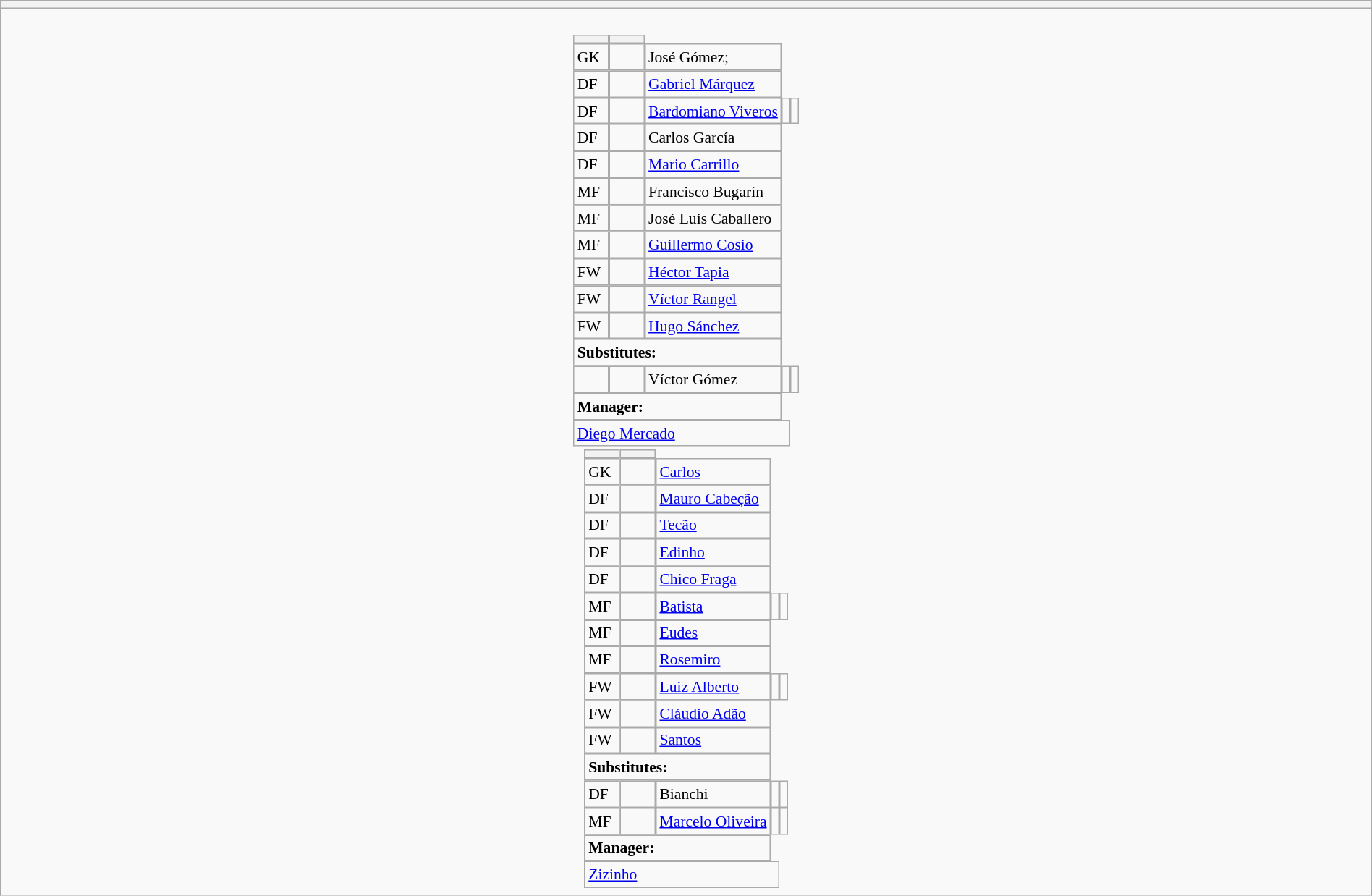<table style="width:100%" class="wikitable collapsible collapsed">
<tr>
<th></th>
</tr>
<tr>
<td><br>






<table style="font-size:90%; margin:0.2em auto;" cellspacing="0" cellpadding="0">
<tr>
<th width="25"></th>
<th width="25"></th>
</tr>
<tr>
<td>GK</td>
<td><strong> </strong></td>
<td>José Gómez;</td>
</tr>
<tr>
<td>DF</td>
<td><strong> </strong></td>
<td><a href='#'>Gabriel Márquez</a></td>
</tr>
<tr>
<td>DF</td>
<td><strong> </strong></td>
<td><a href='#'>Bardomiano Viveros</a></td>
<td></td>
<td></td>
</tr>
<tr>
<td>DF</td>
<td><strong> </strong></td>
<td>Carlos García</td>
</tr>
<tr>
<td>DF</td>
<td><strong> </strong></td>
<td><a href='#'>Mario Carrillo</a></td>
</tr>
<tr>
<td>MF</td>
<td><strong> </strong></td>
<td>Francisco Bugarín</td>
</tr>
<tr>
<td>MF</td>
<td><strong> </strong></td>
<td>José Luis Caballero</td>
</tr>
<tr>
<td>MF</td>
<td><strong> </strong></td>
<td><a href='#'>Guillermo Cosio</a></td>
</tr>
<tr>
<td>FW</td>
<td><strong> </strong></td>
<td><a href='#'>Héctor Tapia</a></td>
</tr>
<tr>
<td>FW</td>
<td><strong> </strong></td>
<td><a href='#'>Víctor Rangel</a></td>
</tr>
<tr>
<td>FW</td>
<td><strong> </strong></td>
<td><a href='#'>Hugo Sánchez</a></td>
</tr>
<tr>
<td colspan=3><strong>Substitutes:</strong></td>
</tr>
<tr>
<td></td>
<td><strong> </strong></td>
<td>Víctor Gómez</td>
<td></td>
<td></td>
</tr>
<tr>
<td colspan=3><strong>Manager:</strong></td>
</tr>
<tr>
<td colspan=4> <a href='#'>Diego Mercado</a></td>
</tr>
</table>
<table cellspacing="0" cellpadding="0" style="font-size:90%; margin:0.2em auto;">
<tr>
<th width="25"></th>
<th width="25"></th>
</tr>
<tr>
<td>GK</td>
<td><strong> </strong></td>
<td><a href='#'>Carlos</a></td>
</tr>
<tr>
<td>DF</td>
<td><strong> </strong></td>
<td><a href='#'>Mauro Cabeção</a></td>
</tr>
<tr>
<td>DF</td>
<td><strong> </strong></td>
<td><a href='#'>Tecão</a></td>
</tr>
<tr>
<td>DF</td>
<td><strong> </strong></td>
<td><a href='#'>Edinho</a></td>
</tr>
<tr>
<td>DF</td>
<td><strong> </strong></td>
<td><a href='#'>Chico Fraga</a></td>
</tr>
<tr>
<td>MF</td>
<td><strong> </strong></td>
<td><a href='#'>Batista</a></td>
<td></td>
<td></td>
</tr>
<tr>
<td>MF</td>
<td><strong> </strong></td>
<td><a href='#'>Eudes</a></td>
</tr>
<tr>
<td>MF</td>
<td><strong> </strong></td>
<td><a href='#'>Rosemiro</a></td>
</tr>
<tr>
<td>FW</td>
<td><strong> </strong></td>
<td><a href='#'>Luiz Alberto</a></td>
<td></td>
<td></td>
</tr>
<tr>
<td>FW</td>
<td><strong> </strong></td>
<td><a href='#'>Cláudio Adão</a></td>
</tr>
<tr>
<td>FW</td>
<td><strong> </strong></td>
<td><a href='#'>Santos</a></td>
</tr>
<tr>
<td colspan=3><strong>Substitutes:</strong></td>
</tr>
<tr>
<td>DF</td>
<td><strong> </strong></td>
<td>Bianchi</td>
<td></td>
<td></td>
</tr>
<tr>
<td>MF</td>
<td><strong> </strong></td>
<td><a href='#'>Marcelo Oliveira</a></td>
<td></td>
<td></td>
</tr>
<tr>
<td colspan=3><strong>Manager:</strong></td>
</tr>
<tr>
<td colspan=4> <a href='#'>Zizinho</a></td>
</tr>
</table>
</td>
</tr>
</table>
